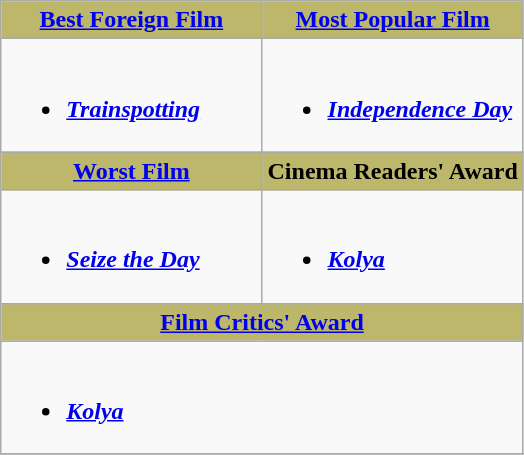<table class=wikitable>
<tr>
<th style="background:#BDB76B; width: 50%"><a href='#'>Best Foreign Film</a></th>
<th style="background:#BDB76B; width: 50%"><a href='#'>Most Popular Film</a></th>
</tr>
<tr>
<td valign="top"><br><ul><li><strong><em><a href='#'>Trainspotting</a></em></strong></li></ul></td>
<td valign="top"><br><ul><li><strong><em><a href='#'>Independence Day</a></em></strong></li></ul></td>
</tr>
<tr>
<th style="background:#BDB76B; width: 50%"><a href='#'>Worst Film</a></th>
<th style="background:#BDB76B; width: 50%">Cinema Readers' Award</th>
</tr>
<tr>
<td valign="top"><br><ul><li><strong><em><a href='#'>Seize the Day</a></em></strong></li></ul></td>
<td valign="top"><br><ul><li><strong><em><a href='#'>Kolya</a></em></strong></li></ul></td>
</tr>
<tr>
<th style="background:#BDB76B; width: 50%" colspan="2"><a href='#'>Film Critics' Award</a></th>
</tr>
<tr>
<td valign="top" colspan="2"><br><ul><li><strong><em><a href='#'>Kolya</a></em></strong></li></ul></td>
</tr>
<tr>
</tr>
</table>
